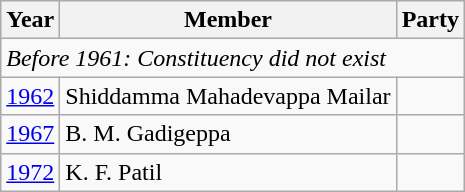<table class="wikitable sortable">
<tr>
<th>Year</th>
<th>Member</th>
<th colspan="2">Party</th>
</tr>
<tr>
<td colspan=4><em>Before 1961: Constituency did not exist</em></td>
</tr>
<tr>
<td><a href='#'>1962</a></td>
<td>Shiddamma Mahadevappa Mailar</td>
<td></td>
</tr>
<tr>
<td><a href='#'>1967</a></td>
<td>B. M. Gadigeppa</td>
<td></td>
</tr>
<tr>
<td><a href='#'>1972</a></td>
<td>K. F. Patil</td>
<td></td>
</tr>
</table>
